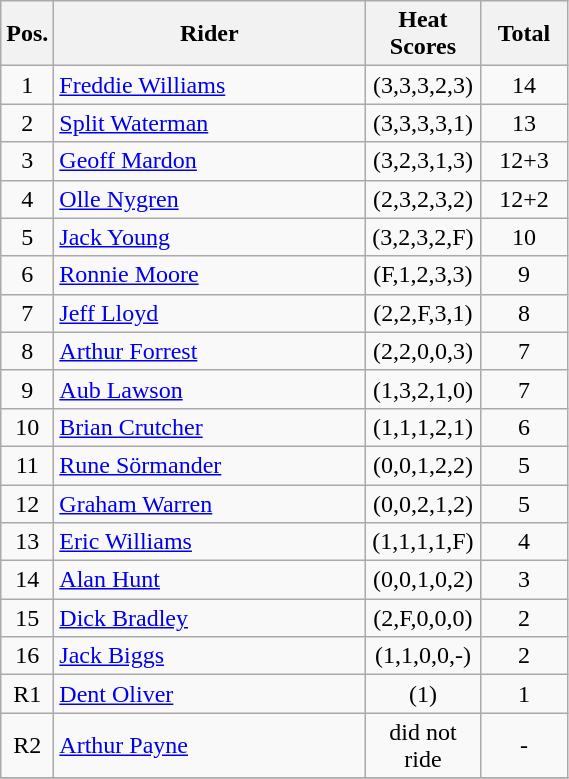<table class=wikitable>
<tr>
<th width=25px>Pos.</th>
<th width=200px>Rider</th>
<th width=70px>Heat Scores</th>
<th width=50px>Total</th>
</tr>
<tr align=center >
<td>1</td>
<td align=left> <a href='#'>Freddie Williams</a></td>
<td>(3,3,3,2,3)</td>
<td>14</td>
</tr>
<tr align=center >
<td>2</td>
<td align=left> <a href='#'>Split Waterman</a></td>
<td>(3,3,3,3,1)</td>
<td>13</td>
</tr>
<tr align=center >
<td>3</td>
<td align=left> <a href='#'>Geoff Mardon</a></td>
<td>(3,2,3,1,3)</td>
<td>12+3</td>
</tr>
<tr align=center>
<td>4</td>
<td align=left> <a href='#'>Olle Nygren</a></td>
<td>(2,3,2,3,2)</td>
<td>12+2</td>
</tr>
<tr align=center>
<td>5</td>
<td align=left> <a href='#'>Jack Young</a></td>
<td>(3,2,3,2,F)</td>
<td>10</td>
</tr>
<tr align=center>
<td>6</td>
<td align=left> <a href='#'>Ronnie Moore</a></td>
<td>(F,1,2,3,3)</td>
<td>9</td>
</tr>
<tr align=center>
<td>7</td>
<td align=left> <a href='#'>Jeff Lloyd</a></td>
<td>(2,2,F,3,1)</td>
<td>8</td>
</tr>
<tr align=center>
<td>8</td>
<td align=left> <a href='#'>Arthur Forrest</a></td>
<td>(2,2,0,0,3)</td>
<td>7</td>
</tr>
<tr align=center>
<td>9</td>
<td align=left> <a href='#'>Aub Lawson</a></td>
<td>(1,3,2,1,0)</td>
<td>7</td>
</tr>
<tr align=center>
<td>10</td>
<td align=left> <a href='#'>Brian Crutcher</a></td>
<td>(1,1,1,2,1)</td>
<td>6</td>
</tr>
<tr align=center>
<td>11</td>
<td align=left> <a href='#'>Rune Sörmander</a></td>
<td>(0,0,1,2,2)</td>
<td>5</td>
</tr>
<tr align=center>
<td>12</td>
<td align=left> <a href='#'>Graham Warren</a></td>
<td>(0,0,2,1,2)</td>
<td>5</td>
</tr>
<tr align=center>
<td>13</td>
<td align=left> <a href='#'>Eric Williams</a></td>
<td>(1,1,1,1,F)</td>
<td>4</td>
</tr>
<tr align=center>
<td>14</td>
<td align=left> <a href='#'>Alan Hunt</a></td>
<td>(0,0,1,0,2)</td>
<td>3</td>
</tr>
<tr align=center>
<td>15</td>
<td align=left> <a href='#'>Dick Bradley</a></td>
<td>(2,F,0,0,0)</td>
<td>2</td>
</tr>
<tr align=center>
<td>16</td>
<td align=left> <a href='#'>Jack Biggs</a></td>
<td>(1,1,0,0,-)</td>
<td>2</td>
</tr>
<tr align=center>
<td>R1</td>
<td align=left> <a href='#'>Dent Oliver</a></td>
<td>(1)</td>
<td>1</td>
</tr>
<tr align=center>
<td>R2</td>
<td align=left> <a href='#'>Arthur Payne</a></td>
<td>did not ride</td>
<td>-</td>
</tr>
<tr align=center>
</tr>
</table>
